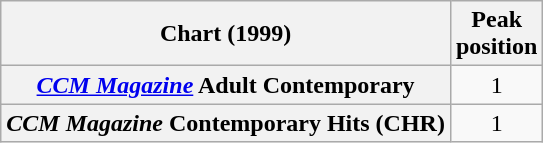<table class="wikitable plainrowheaders sortable" style="text-align:center;">
<tr>
<th scope="col">Chart (1999)</th>
<th scope="col">Peak<br>position</th>
</tr>
<tr>
<th scope="row"><em><a href='#'>CCM Magazine</a></em> Adult Contemporary</th>
<td align="center">1</td>
</tr>
<tr>
<th scope="row"><em>CCM Magazine</em> Contemporary Hits (CHR)</th>
<td align="center">1</td>
</tr>
</table>
